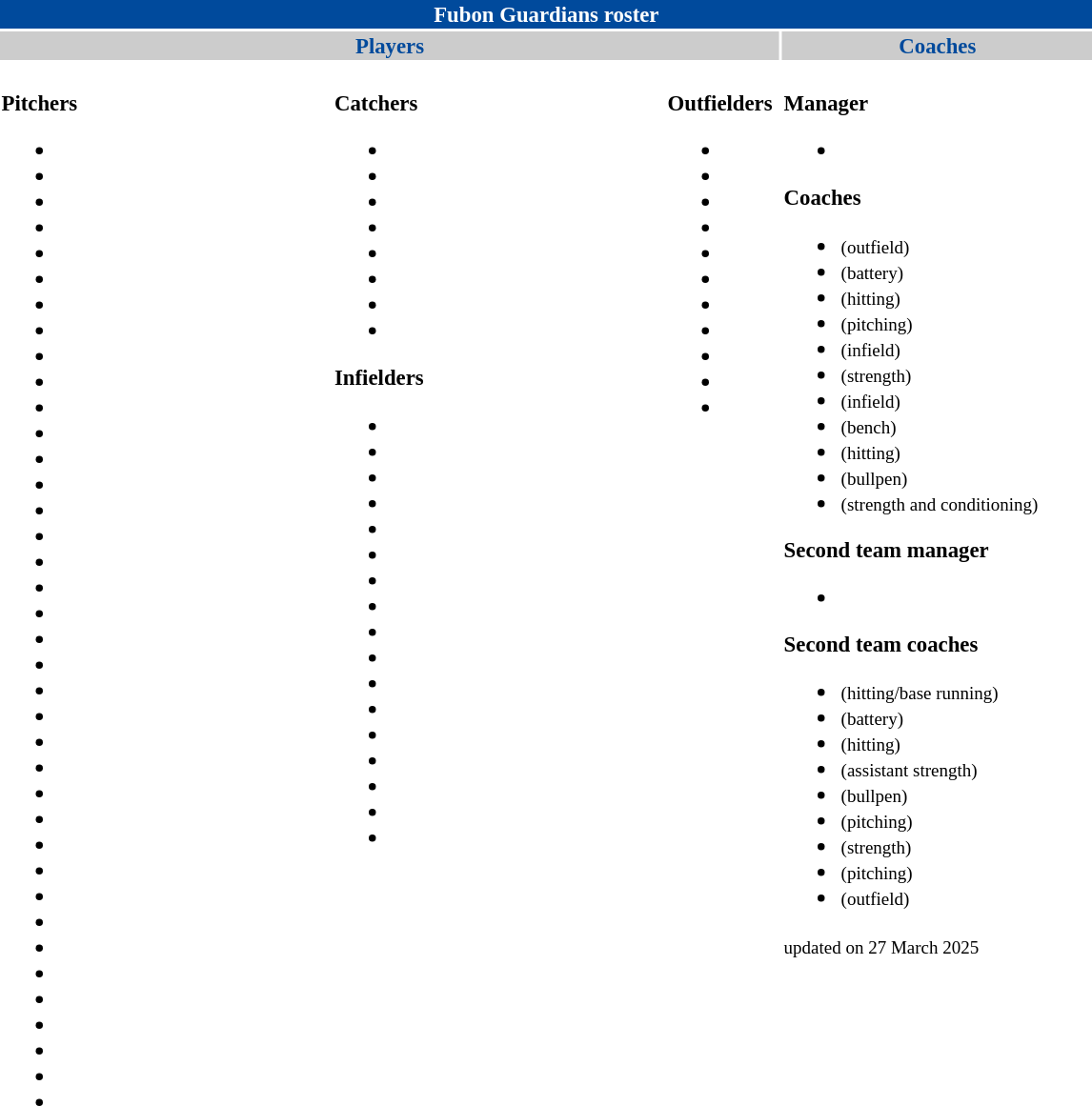<table class="toccolours" style="font-size: 95%;">
<tr>
<th colspan="10" style="background-color: #004A9C; color: #FFFFFF; text-align: center;">Fubon Guardians roster</th>
</tr>
<tr>
<td colspan="6" style="background-color:#CCCCCC; color: #004A9C; text-align: center;" width="440"><strong>Players</strong></td>
<td colspan="2" style="background-color:#CCCCCC; color: #004A9C; text-align: center;" width="215"><strong>Coaches</strong></td>
</tr>
<tr>
<td style="vertical-align:top;" width="215"><br><strong>Pitchers</strong><ul><li></li><li></li><li></li><li></li><li></li><li></li><li></li><li></li><li></li><li></li><li></li><li></li><li></li><li></li><li></li><li></li><li></li><li></li><li></li><li></li><li></li><li></li><li></li><li></li><li></li><li></li><li></li><li></li><li></li><li></li><li></li><li></li><li></li><li></li><li></li><li></li><li></li><li></li></ul></td>
<td width="10px"></td>
<td style="vertical-align:top;" width="215"><br><strong>Catchers</strong><ul><li></li><li></li><li></li><li></li><li></li><li></li><li></li><li></li></ul><strong>Infielders</strong><ul><li></li><li></li><li></li><li></li><li></li><li></li><li></li><li></li><li></li><li></li><li></li><li></li><li></li><li></li><li></li><li></li><li></li></ul></td>
<td width="10px"></td>
<td style="vertical-align:top;"><br><strong>Outfielders</strong><ul><li></li><li></li><li></li><li></li><li></li><li></li><li></li><li></li><li></li><li></li><li></li></ul></td>
<td style="vertical-align:top;"></td>
<td style="vertical-align:top;"><br><strong>Manager</strong><ul><li></li></ul><strong>Coaches</strong><ul><li> <small>(outfield)</small></li><li> <small>(battery)</small></li><li> <small>(hitting)</small></li><li> <small>(pitching)</small></li><li> <small>(infield)</small></li><li> <small>(strength)</small></li><li> <small>(infield)</small></li><li> <small>(bench)</small></li><li> <small>(hitting)</small></li><li> <small>(bullpen)</small></li><li> <small>(strength and conditioning)</small></li></ul><strong>Second team manager</strong><ul><li></li></ul><strong>Second team coaches</strong><ul><li> <small>(hitting/base running)</small></li><li> <small>(battery)</small></li><li> <small>(hitting)</small></li><li> <small>(assistant strength)</small></li><li> <small>(bullpen)</small></li><li> <small>(pitching)</small></li><li> <small>(strength)</small></li><li> <small>(pitching)</small></li><li> <small>(outfield)</small></li></ul><small>
<span></span> updated on 27 March 2025</small></td>
</tr>
</table>
